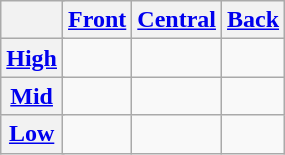<table class="wikitable" style=text-align:center>
<tr>
<th colspan=2></th>
<th><a href='#'>Front</a></th>
<th><a href='#'>Central</a></th>
<th><a href='#'>Back</a></th>
</tr>
<tr>
<th colspan=2><a href='#'>High</a></th>
<td></td>
<td></td>
<td></td>
</tr>
<tr>
<th colspan=2><a href='#'>Mid</a></th>
<td></td>
<td></td>
<td></td>
</tr>
<tr>
<th colspan=2><a href='#'>Low</a></th>
<td></td>
<td></td>
<td></td>
</tr>
</table>
